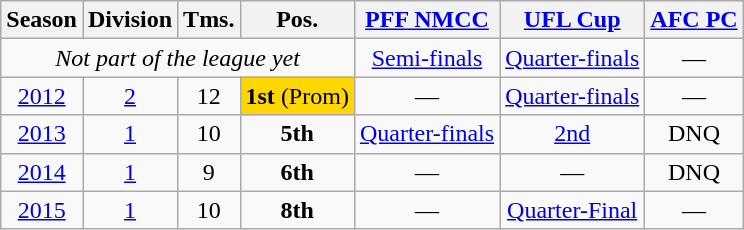<table class="wikitable">
<tr>
<th>Season</th>
<th>Division</th>
<th>Tms.</th>
<th>Pos.</th>
<th><a href='#'>PFF NMCC</a></th>
<th><a href='#'>UFL Cup</a></th>
<th><a href='#'>AFC PC</a></th>
</tr>
<tr>
<td colspan=4 align=center><em>Not part of the league yet</em></td>
<td align=center><a href='#'>Semi-finals</a></td>
<td align=center><a href='#'>Quarter-finals</a></td>
<td align=center>—</td>
</tr>
<tr>
<td align=center><a href='#'>2012</a></td>
<td align=center><a href='#'>2</a></td>
<td align=center>12</td>
<td align=center bgcolor=gold><strong>1st</strong> (Prom)</td>
<td align=center>—</td>
<td align=center><a href='#'>Quarter-finals</a></td>
<td align=center>—</td>
</tr>
<tr>
<td align=center><a href='#'>2013</a></td>
<td align=center><a href='#'>1</a></td>
<td align=center>10</td>
<td align=center><strong>5th</strong></td>
<td align=center><a href='#'>Quarter-finals</a></td>
<td align=center><a href='#'>2nd</a></td>
<td align=center>DNQ</td>
</tr>
<tr>
<td align=center><a href='#'>2014</a></td>
<td align=center><a href='#'>1</a></td>
<td align=center>9</td>
<td align=center><strong>6th</strong></td>
<td align=center>—</td>
<td align=center>—</td>
<td align=center>DNQ</td>
</tr>
<tr>
<td align=center><a href='#'>2015</a></td>
<td align=center><a href='#'>1</a></td>
<td align=center>10</td>
<td align=center><strong>8th</strong></td>
<td align=center>—</td>
<td align=center><a href='#'>Quarter-Final</a></td>
<td align=center>—</td>
</tr>
</table>
